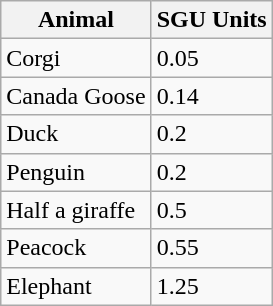<table class="wikitable floatright">
<tr>
<th>Animal</th>
<th>SGU Units</th>
</tr>
<tr>
<td>Corgi</td>
<td>0.05</td>
</tr>
<tr>
<td>Canada Goose</td>
<td>0.14</td>
</tr>
<tr>
<td>Duck</td>
<td>0.2</td>
</tr>
<tr>
<td>Penguin</td>
<td>0.2</td>
</tr>
<tr>
<td>Half a giraffe</td>
<td>0.5</td>
</tr>
<tr>
<td>Peacock</td>
<td>0.55</td>
</tr>
<tr>
<td>Elephant</td>
<td>1.25</td>
</tr>
</table>
